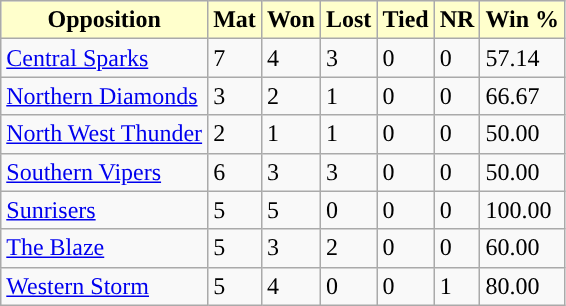<table class="wikitable sortable">
<tr>
<th style="background:#ffc;">Opposition</th>
<th style="background:#ffc;">Mat</th>
<th style="background:#ffc;">Won</th>
<th style="background:#ffc;">Lost</th>
<th style="background:#ffc;">Tied</th>
<th style="background:#ffc;">NR</th>
<th style="background:#ffc;">Win %</th>
</tr>
<tr>
<td><a href='#'>Central Sparks</a></td>
<td>7</td>
<td>4</td>
<td>3</td>
<td>0</td>
<td>0</td>
<td>57.14</td>
</tr>
<tr>
<td><a href='#'>Northern Diamonds</a></td>
<td>3</td>
<td>2</td>
<td>1</td>
<td>0</td>
<td>0</td>
<td>66.67</td>
</tr>
<tr>
<td><a href='#'>North West Thunder</a></td>
<td>2</td>
<td>1</td>
<td>1</td>
<td>0</td>
<td>0</td>
<td>50.00</td>
</tr>
<tr>
<td><a href='#'>Southern Vipers</a></td>
<td>6</td>
<td>3</td>
<td>3</td>
<td>0</td>
<td>0</td>
<td>50.00</td>
</tr>
<tr>
<td><a href='#'>Sunrisers</a></td>
<td>5</td>
<td>5</td>
<td>0</td>
<td>0</td>
<td>0</td>
<td>100.00</td>
</tr>
<tr>
<td><a href='#'>The Blaze</a></td>
<td>5</td>
<td>3</td>
<td>2</td>
<td>0</td>
<td>0</td>
<td>60.00</td>
</tr>
<tr>
<td><a href='#'>Western Storm</a></td>
<td>5</td>
<td>4</td>
<td>0</td>
<td>0</td>
<td>1</td>
<td>80.00</td>
</tr>
</table>
